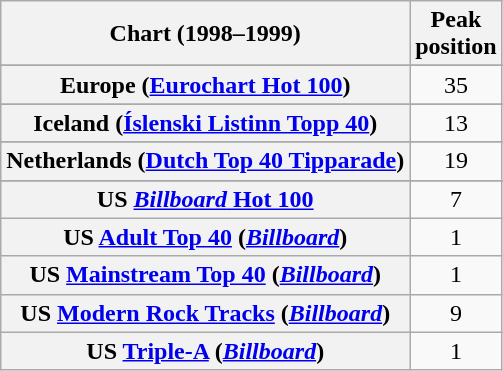<table class="wikitable sortable plainrowheaders" style="text-align:center">
<tr>
<th>Chart (1998–1999)</th>
<th>Peak<br>position</th>
</tr>
<tr>
</tr>
<tr>
</tr>
<tr>
</tr>
<tr>
<th scope="row">Europe (<a href='#'>Eurochart Hot 100</a>)</th>
<td>35</td>
</tr>
<tr>
</tr>
<tr>
<th scope="row">Iceland (<a href='#'>Íslenski Listinn Topp 40</a>)</th>
<td>13</td>
</tr>
<tr>
</tr>
<tr>
<th scope="row">Netherlands (<a href='#'>Dutch Top 40 Tipparade</a>)</th>
<td>19</td>
</tr>
<tr>
</tr>
<tr>
</tr>
<tr>
</tr>
<tr>
</tr>
<tr>
<th scope="row">US <a href='#'><em>Billboard</em> Hot 100</a></th>
<td>7</td>
</tr>
<tr>
<th scope="row">US <a href='#'>Adult Top 40</a> (<em><a href='#'>Billboard</a></em>)</th>
<td>1</td>
</tr>
<tr>
<th scope="row">US <a href='#'>Mainstream Top 40</a> (<em><a href='#'>Billboard</a></em>)</th>
<td>1</td>
</tr>
<tr>
<th scope="row">US <a href='#'>Modern Rock Tracks</a> (<em><a href='#'>Billboard</a></em>)</th>
<td>9</td>
</tr>
<tr>
<th scope="row">US <a href='#'>Triple-A</a> (<em><a href='#'>Billboard</a></em>)</th>
<td>1</td>
</tr>
</table>
